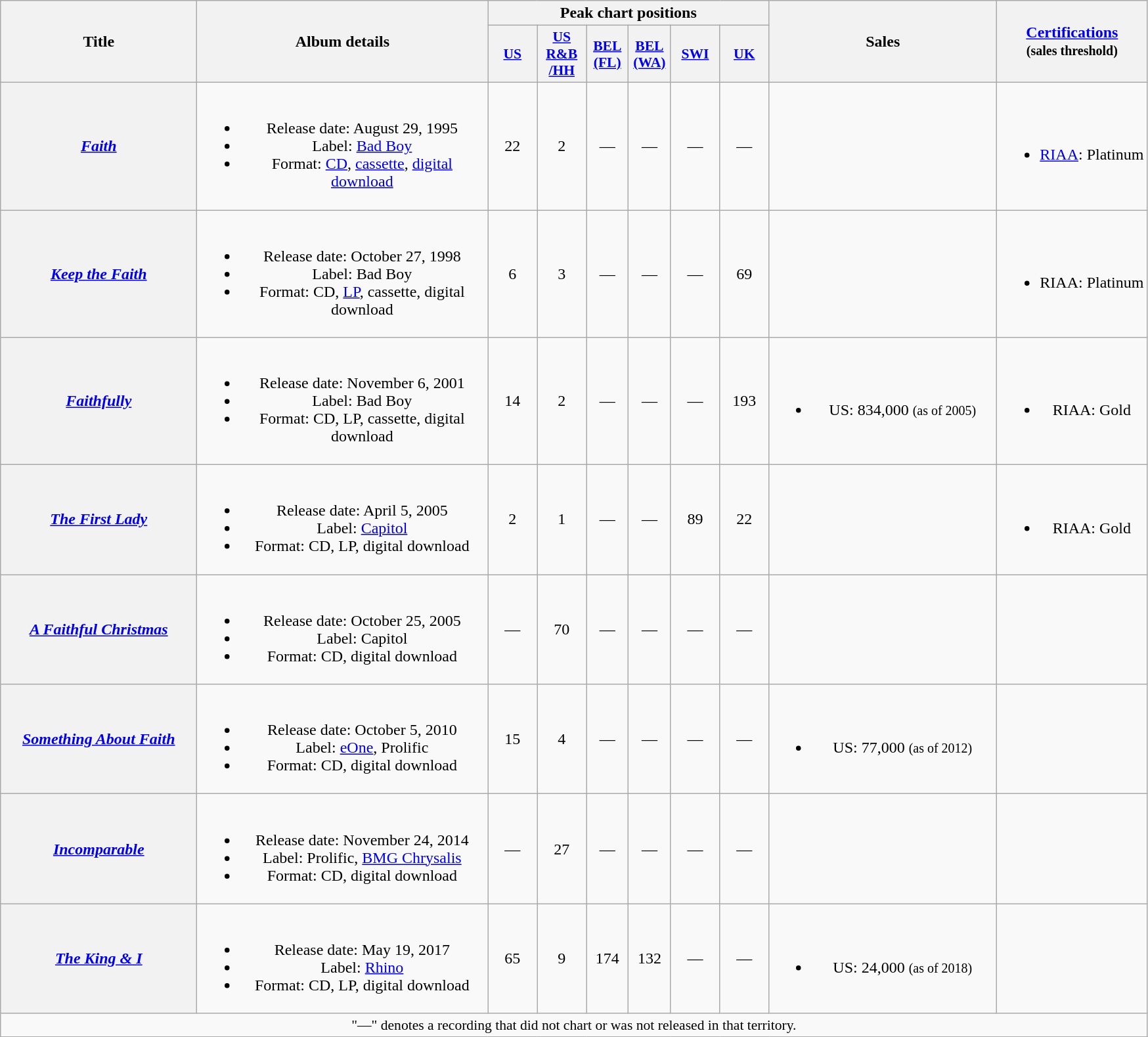<table class="wikitable plainrowheaders" style="text-align:center;">
<tr>
<th scope="col" rowspan="2" style="width:12em;">Title</th>
<th scope="col" rowspan="2" style="width:18em;">Album details</th>
<th scope="col" colspan="6">Peak chart positions</th>
<th scope="col" rowspan="2" style="width:14em;">Sales</th>
<th style="text-align:center;" rowspan="2"><a href='#'>Certifications</a><br><small>(sales threshold)</small></th>
</tr>
<tr>
<th scope="col" style="width:3em;font-size:90%;"><a href='#'>US</a><br></th>
<th scope="col" style="width:3em;font-size:90%;"><a href='#'>US R&B<br>/HH</a><br></th>
<th scope="col" style="width:2.5em;font-size:90%;"><a href='#'>BEL (FL)</a><br></th>
<th scope="col" style="width:2.5em;font-size:90%;"><a href='#'>BEL (WA)</a><br></th>
<th scope="col" style="width:3em;font-size:90%;"><a href='#'>SWI</a><br></th>
<th scope="col" style="width:3em;font-size:90%;"><a href='#'>UK</a><br></th>
</tr>
<tr>
<th scope="row"><em><a href='#'>Faith</a></em></th>
<td><br><ul><li>Release date: August 29, 1995</li><li>Label: <a href='#'>Bad Boy</a></li><li>Format: <a href='#'>CD</a>, <a href='#'>cassette</a>, <a href='#'>digital download</a></li></ul></td>
<td>22</td>
<td>2</td>
<td>—</td>
<td>—</td>
<td>—</td>
<td>—</td>
<td></td>
<td><br><ul><li><a href='#'>RIAA</a>: Platinum</li></ul></td>
</tr>
<tr>
<th scope="row"><em><a href='#'>Keep the Faith</a></em></th>
<td><br><ul><li>Release date: October 27, 1998</li><li>Label: Bad Boy</li><li>Format: CD, <a href='#'>LP</a>, cassette, digital download</li></ul></td>
<td>6</td>
<td>3</td>
<td>—</td>
<td>—</td>
<td>—</td>
<td>69</td>
<td></td>
<td><br><ul><li>RIAA: Platinum</li></ul></td>
</tr>
<tr>
<th scope="row"><em><a href='#'>Faithfully</a></em></th>
<td><br><ul><li>Release date: November 6, 2001</li><li>Label: Bad Boy</li><li>Format: CD, LP, cassette, digital download</li></ul></td>
<td>14</td>
<td>2</td>
<td>—</td>
<td>—</td>
<td>—</td>
<td>193</td>
<td><br><ul><li>US: 834,000 <small>(as of 2005)</small></li></ul></td>
<td><br><ul><li>RIAA: Gold</li></ul></td>
</tr>
<tr>
<th scope="row"><em><a href='#'>The First Lady</a></em></th>
<td><br><ul><li>Release date: April 5, 2005</li><li>Label: <a href='#'>Capitol</a></li><li>Format: CD, LP, digital download</li></ul></td>
<td>2</td>
<td>1</td>
<td>—</td>
<td>—</td>
<td>89</td>
<td>22</td>
<td></td>
<td><br><ul><li>RIAA: Gold</li></ul></td>
</tr>
<tr>
<th scope="row"><em><a href='#'>A Faithful Christmas</a></em></th>
<td><br><ul><li>Release date: October 25, 2005</li><li>Label: Capitol</li><li>Format: CD, digital download</li></ul></td>
<td>—</td>
<td>70</td>
<td>—</td>
<td>—</td>
<td>—</td>
<td>—</td>
<td></td>
<td></td>
</tr>
<tr>
<th scope="row"><em><a href='#'>Something About Faith</a></em></th>
<td><br><ul><li>Release date: October 5, 2010</li><li>Label: <a href='#'>eOne</a>, Prolific</li><li>Format: CD, digital download</li></ul></td>
<td>15</td>
<td>4</td>
<td>—</td>
<td>—</td>
<td>—</td>
<td>—</td>
<td><br><ul><li>US: 77,000 <small>(as of 2012)</small></li></ul></td>
<td></td>
</tr>
<tr>
<th scope="row"><em><a href='#'>Incomparable</a></em></th>
<td><br><ul><li>Release date: November 24, 2014</li><li>Label: Prolific, <a href='#'>BMG Chrysalis</a></li><li>Format: CD, digital download</li></ul></td>
<td>—</td>
<td>27</td>
<td>—</td>
<td>—</td>
<td>—</td>
<td>—</td>
<td></td>
<td></td>
</tr>
<tr>
<th scope="row"><em><a href='#'>The King & I</a></em></th>
<td><br><ul><li>Release date: May 19, 2017</li><li>Label: <a href='#'>Rhino</a></li><li>Format: CD, LP, digital download</li></ul></td>
<td>65</td>
<td>9</td>
<td>174</td>
<td>132</td>
<td>—</td>
<td>—</td>
<td><br><ul><li>US: 24,000 <small>(as of 2018)</small></li></ul></td>
<td></td>
</tr>
<tr>
<td colspan="15" style="font-size:90%">"—" denotes a recording that did not chart or was not released in that territory.</td>
</tr>
</table>
